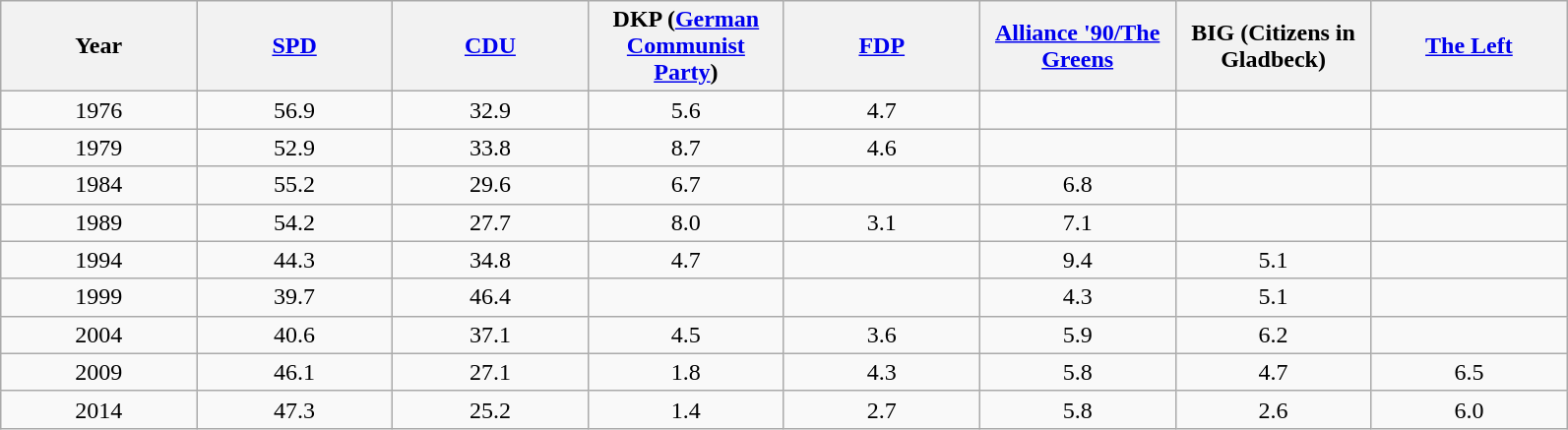<table width="84%" class="wikitable">
<tr>
<th width="12%" bgcolor="#e4e0e4">Year</th>
<th width="12%" bgcolor="#e4e0e4"><a href='#'>SPD</a></th>
<th width="12%" bgcolor="#e4e0e4"><a href='#'>CDU</a></th>
<th width="12%" bgcolor="#e4e0e4">DKP (<a href='#'>German Communist Party</a>)</th>
<th width="12%" bgcolor="#e4e0e4"><a href='#'>FDP</a></th>
<th width="12%" bgcolor="#e4e0e4"><a href='#'>Alliance '90/The Greens</a></th>
<th width="12%" bgcolor="#e4e0e4">BIG (Citizens in Gladbeck)</th>
<th width="12%" bgcolor="#e4e0e4"><a href='#'>The Left</a></th>
</tr>
<tr>
<td align=center>1976</td>
<td align=center>56.9</td>
<td align=center>32.9</td>
<td align=center>5.6</td>
<td align=center>4.7</td>
<td align=center></td>
<td align=center></td>
<td align=center></td>
</tr>
<tr>
<td align=center>1979</td>
<td align=center>52.9</td>
<td align=center>33.8</td>
<td align=center>8.7</td>
<td align=center>4.6</td>
<td align=center></td>
<td align=center></td>
<td align=center></td>
</tr>
<tr>
<td align=center>1984</td>
<td align=center>55.2</td>
<td align=center>29.6</td>
<td align=center>6.7</td>
<td align=center></td>
<td align=center>6.8</td>
<td align=center></td>
<td align=center></td>
</tr>
<tr>
<td align=center>1989</td>
<td align=center>54.2</td>
<td align=center>27.7</td>
<td align=center>8.0</td>
<td align=center>3.1</td>
<td align=center>7.1</td>
<td align=center></td>
<td align=center></td>
</tr>
<tr>
<td align=center>1994</td>
<td align=center>44.3</td>
<td align=center>34.8</td>
<td align=center>4.7</td>
<td align=center></td>
<td align=center>9.4</td>
<td align=center>5.1</td>
<td align=center></td>
</tr>
<tr>
<td align=center>1999</td>
<td align=center>39.7</td>
<td align=center>46.4</td>
<td align=center></td>
<td align=center></td>
<td align=center>4.3</td>
<td align=center>5.1</td>
<td align=center></td>
</tr>
<tr>
<td align=center>2004</td>
<td align=center>40.6</td>
<td align=center>37.1</td>
<td align=center>4.5</td>
<td align=center>3.6</td>
<td align=center>5.9</td>
<td align=center>6.2</td>
<td align=center></td>
</tr>
<tr>
<td align=center>2009</td>
<td align=center>46.1</td>
<td align=center>27.1</td>
<td align=center>1.8</td>
<td align=center>4.3</td>
<td align=center>5.8</td>
<td align=center>4.7</td>
<td align=center>6.5</td>
</tr>
<tr>
<td align=center>2014</td>
<td align=center>47.3</td>
<td align=center>25.2</td>
<td align=center>1.4</td>
<td align=center>2.7</td>
<td align=center>5.8</td>
<td align=center>2.6</td>
<td align=center>6.0</td>
</tr>
</table>
